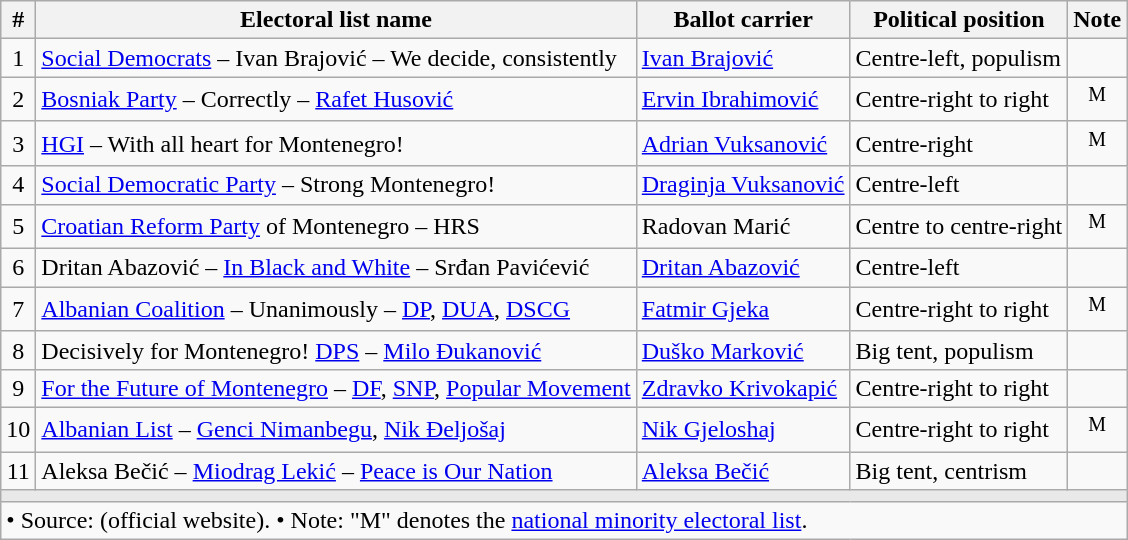<table class="wikitable">
<tr>
<th style="text-align:center;">#</th>
<th style="text-align:center;">Electoral list name</th>
<th style="text-align:center;">Ballot carrier</th>
<th style="text-align:center;">Political position</th>
<th style="text-align:center;">Note</th>
</tr>
<tr>
<td style="text-align:center;">1</td>
<td><a href='#'>Social Democrats</a> – Ivan Brajović – We decide, consistently</td>
<td><a href='#'>Ivan Brajović</a></td>
<td>Centre-left, populism</td>
<td style="text-align:center;"></td>
</tr>
<tr>
<td style="text-align:center;">2</td>
<td><a href='#'>Bosniak Party</a> – Correctly – <a href='#'>Rafet Husović</a></td>
<td><a href='#'>Ervin Ibrahimović</a></td>
<td>Centre-right to right</td>
<td style="text-align:center;"><sup>M</sup></td>
</tr>
<tr>
<td style="text-align:center;">3</td>
<td><a href='#'>HGI</a> – With all heart for Montenegro!</td>
<td><a href='#'>Adrian Vuksanović</a></td>
<td>Centre-right</td>
<td style="text-align:center;"><sup>M</sup></td>
</tr>
<tr>
<td style="text-align:center;">4</td>
<td><a href='#'>Social Democratic Party</a> – Strong Montenegro!</td>
<td><a href='#'>Draginja Vuksanović</a></td>
<td>Centre-left</td>
<td></td>
</tr>
<tr>
<td style="text-align:center;">5</td>
<td><a href='#'>Croatian Reform Party</a> of Montenegro – HRS</td>
<td>Radovan Marić</td>
<td>Centre to centre-right</td>
<td style="text-align:center;"><sup>M</sup></td>
</tr>
<tr>
<td style="text-align:center;">6</td>
<td>Dritan Abazović – <a href='#'>In Black and White</a> – Srđan Pavićević</td>
<td><a href='#'>Dritan Abazović</a></td>
<td>Centre-left</td>
<td></td>
</tr>
<tr>
<td style="text-align:center;">7</td>
<td><a href='#'>Albanian Coalition</a> – Unanimously – <a href='#'>DP</a>, <a href='#'>DUA</a>, <a href='#'>DSCG</a></td>
<td><a href='#'>Fatmir Gjeka</a></td>
<td>Centre-right to right</td>
<td style="text-align:center;"><sup>M</sup></td>
</tr>
<tr>
<td style="text-align:center;">8</td>
<td>Decisively for Montenegro! <a href='#'>DPS</a> – <a href='#'>Milo Đukanović</a></td>
<td><a href='#'>Duško Marković</a></td>
<td>Big tent, populism</td>
<td></td>
</tr>
<tr>
<td style="text-align:center;">9</td>
<td><a href='#'>For the Future of Montenegro</a> – <a href='#'>DF</a>, <a href='#'>SNP</a>, <a href='#'>Popular Movement</a></td>
<td><a href='#'>Zdravko Krivokapić</a></td>
<td>Centre-right to right</td>
<td></td>
</tr>
<tr>
<td style="text-align:center;">10</td>
<td><a href='#'>Albanian List</a> – <a href='#'>Genci Nimanbegu</a>, <a href='#'>Nik Đeljošaj</a></td>
<td><a href='#'>Nik Gjeloshaj</a></td>
<td>Centre-right to right</td>
<td style="text-align:center;"><sup>M</sup></td>
</tr>
<tr>
<td style="text-align:center;">11</td>
<td>Aleksa Bečić – <a href='#'>Miodrag Lekić</a> – <a href='#'>Peace is Our Nation</a></td>
<td><a href='#'>Aleksa Bečić</a></td>
<td>Big tent, centrism</td>
<td></td>
</tr>
<tr>
<td colspan="5" bgcolor="#E9E9E9"></td>
</tr>
<tr>
<td colspan="5">• Source:  (official website). • Note: "M" denotes the <a href='#'>national minority electoral list</a>.</td>
</tr>
</table>
